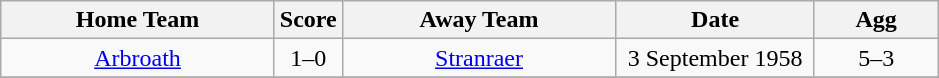<table class="wikitable" style="text-align:center;">
<tr>
<th width=175>Home Team</th>
<th width=20>Score</th>
<th width=175>Away Team</th>
<th width= 125>Date</th>
<th width= 75>Agg</th>
</tr>
<tr>
<td><a href='#'>Arbroath</a></td>
<td>1–0</td>
<td><a href='#'>Stranraer</a></td>
<td>3 September 1958</td>
<td>5–3</td>
</tr>
<tr>
</tr>
</table>
